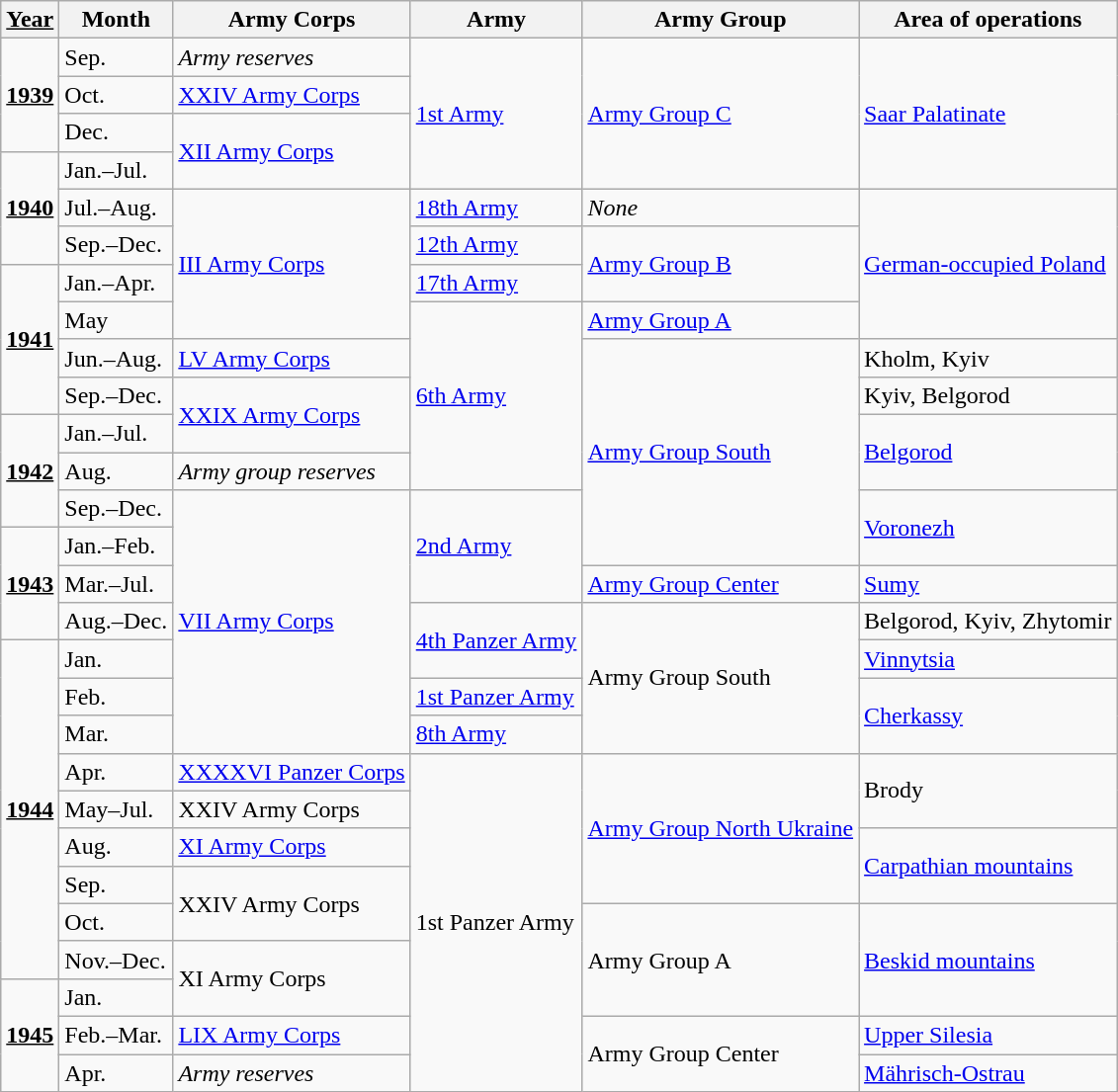<table class="wikitable">
<tr>
<th><u>Year</u></th>
<th>Month</th>
<th>Army Corps</th>
<th>Army</th>
<th>Army Group</th>
<th>Area of operations</th>
</tr>
<tr>
<td rowspan="3"><strong><u>1939</u></strong></td>
<td>Sep.</td>
<td><em>Army reserves</em></td>
<td rowspan="4"><a href='#'>1st Army</a></td>
<td rowspan="4"><a href='#'>Army Group C</a></td>
<td rowspan="4"><a href='#'>Saar Palatinate</a></td>
</tr>
<tr>
<td>Oct.</td>
<td><a href='#'>XXIV Army Corps</a></td>
</tr>
<tr>
<td>Dec.</td>
<td rowspan="2"><a href='#'>XII Army Corps</a></td>
</tr>
<tr>
<td rowspan="3"><strong><u>1940</u></strong></td>
<td>Jan.–Jul.</td>
</tr>
<tr>
<td>Jul.–Aug.</td>
<td rowspan="4"><a href='#'>III Army Corps</a></td>
<td><a href='#'>18th Army</a></td>
<td><em>None</em></td>
<td rowspan="4"><a href='#'>German-occupied Poland</a></td>
</tr>
<tr>
<td>Sep.–Dec.</td>
<td><a href='#'>12th Army</a></td>
<td rowspan="2"><a href='#'>Army Group B</a></td>
</tr>
<tr>
<td rowspan="4"><strong><u>1941</u></strong></td>
<td>Jan.–Apr.</td>
<td><a href='#'>17th Army</a></td>
</tr>
<tr>
<td>May</td>
<td rowspan="5"><a href='#'>6th Army</a></td>
<td><a href='#'>Army Group A</a></td>
</tr>
<tr>
<td>Jun.–Aug.</td>
<td><a href='#'>LV Army Corps</a></td>
<td rowspan="6"><a href='#'>Army Group South</a></td>
<td>Kholm, Kyiv</td>
</tr>
<tr>
<td>Sep.–Dec.</td>
<td rowspan="2"><a href='#'>XXIX Army Corps</a></td>
<td>Kyiv, Belgorod</td>
</tr>
<tr>
<td rowspan="3"><strong><u>1942</u></strong></td>
<td>Jan.–Jul.</td>
<td rowspan="2"><a href='#'>Belgorod</a></td>
</tr>
<tr>
<td>Aug.</td>
<td><em>Army group reserves</em></td>
</tr>
<tr>
<td>Sep.–Dec.</td>
<td rowspan="7"><a href='#'>VII Army Corps</a></td>
<td rowspan="3"><a href='#'>2nd Army</a></td>
<td rowspan="2"><a href='#'>Voronezh</a></td>
</tr>
<tr>
<td rowspan="3"><strong><u>1943</u></strong></td>
<td>Jan.–Feb.</td>
</tr>
<tr>
<td>Mar.–Jul.</td>
<td><a href='#'>Army Group Center</a></td>
<td><a href='#'>Sumy</a></td>
</tr>
<tr>
<td>Aug.–Dec.</td>
<td rowspan="2"><a href='#'>4th Panzer Army</a></td>
<td rowspan="4">Army Group South</td>
<td>Belgorod, Kyiv, Zhytomir</td>
</tr>
<tr>
<td rowspan="9"><strong><u>1944</u></strong></td>
<td>Jan.</td>
<td><a href='#'>Vinnytsia</a></td>
</tr>
<tr>
<td>Feb.</td>
<td><a href='#'>1st Panzer Army</a></td>
<td rowspan="2"><a href='#'>Cherkassy</a></td>
</tr>
<tr>
<td>Mar.</td>
<td><a href='#'>8th Army</a></td>
</tr>
<tr>
<td>Apr.</td>
<td><a href='#'>XXXXVI Panzer Corps</a></td>
<td rowspan="9">1st Panzer Army</td>
<td rowspan="4"><a href='#'>Army Group North Ukraine</a></td>
<td rowspan="2">Brody</td>
</tr>
<tr>
<td>May–Jul.</td>
<td>XXIV Army Corps</td>
</tr>
<tr>
<td>Aug.</td>
<td><a href='#'>XI Army Corps</a></td>
<td rowspan="2"><a href='#'>Carpathian mountains</a></td>
</tr>
<tr>
<td>Sep.</td>
<td rowspan="2">XXIV Army Corps</td>
</tr>
<tr>
<td>Oct.</td>
<td rowspan="3">Army Group A</td>
<td rowspan="3"><a href='#'>Beskid mountains</a></td>
</tr>
<tr>
<td>Nov.–Dec.</td>
<td rowspan="2">XI Army Corps</td>
</tr>
<tr>
<td rowspan="3"><strong><u>1945</u></strong></td>
<td>Jan.</td>
</tr>
<tr>
<td>Feb.–Mar.</td>
<td><a href='#'>LIX Army Corps</a></td>
<td rowspan="2">Army Group Center</td>
<td><a href='#'>Upper Silesia</a></td>
</tr>
<tr>
<td>Apr.</td>
<td><em>Army reserves</em></td>
<td><a href='#'>Mährisch-Ostrau</a></td>
</tr>
</table>
